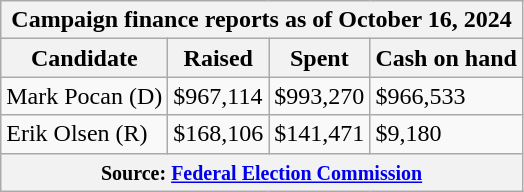<table class="wikitable sortable">
<tr>
<th colspan="4">Campaign finance reports as of October 16, 2024</th>
</tr>
<tr style="text-align:center;">
<th>Candidate</th>
<th>Raised</th>
<th>Spent</th>
<th>Cash on hand</th>
</tr>
<tr>
<td>Mark Pocan (D)</td>
<td>$967,114</td>
<td>$993,270</td>
<td>$966,533</td>
</tr>
<tr>
<td>Erik Olsen (R)</td>
<td>$168,106</td>
<td>$141,471</td>
<td>$9,180</td>
</tr>
<tr>
<th colspan="4"><small>Source: <a href='#'>Federal Election Commission</a></small></th>
</tr>
</table>
